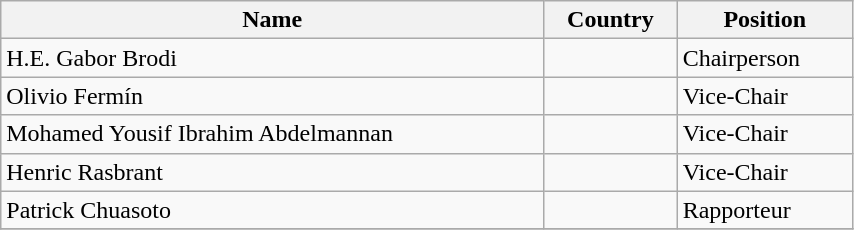<table class="wikitable" style="display: inline-table; width: 45%">
<tr>
<th>Name</th>
<th>Country</th>
<th>Position</th>
</tr>
<tr>
<td>H.E. Gabor Brodi</td>
<td></td>
<td>Chairperson</td>
</tr>
<tr>
<td>Olivio Fermín</td>
<td></td>
<td>Vice-Chair</td>
</tr>
<tr>
<td>Mohamed Yousif Ibrahim Abdelmannan</td>
<td></td>
<td>Vice-Chair</td>
</tr>
<tr>
<td>Henric Rasbrant</td>
<td></td>
<td>Vice-Chair</td>
</tr>
<tr>
<td>Patrick Chuasoto</td>
<td></td>
<td>Rapporteur</td>
</tr>
<tr>
</tr>
</table>
